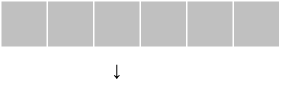<table border="0" cellpadding="0" cellspacing="1" style="text-align:center; background-color: white; color: black;">
<tr style="height:30px; background-color: silver;">
<td style="width:30px;"> </td>
<td style="width:30px;"></td>
<td style="width:30px;"></td>
<td style="width:30px;"> </td>
<td style="width:30px;"></td>
<td style="width:30px;"> </td>
</tr>
<tr style="height:30px; background-color:white; color: black;">
<td style="width:30px;"> </td>
<td style="width:30px;"> </td>
<td style="width:30px;">↓</td>
<td style="width:30px;"> </td>
<td style="width:30px;"> </td>
<td style="width:30px;"> </td>
</tr>
</table>
